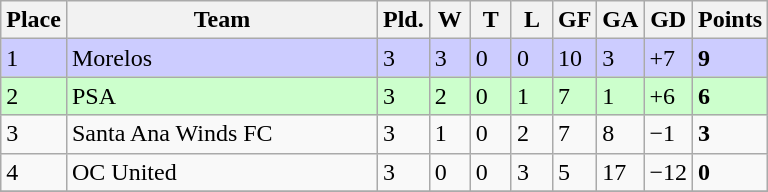<table class="wikitable">
<tr>
<th>Place</th>
<th width="200">Team</th>
<th width="20">Pld.</th>
<th width="20">W</th>
<th width="20">T</th>
<th width="20">L</th>
<th width="20">GF</th>
<th width="20">GA</th>
<th width="25">GD</th>
<th>Points</th>
</tr>
<tr bgcolor="#ccccff">
<td>1</td>
<td>Morelos</td>
<td>3</td>
<td>3</td>
<td>0</td>
<td>0</td>
<td>10</td>
<td>3</td>
<td>+7</td>
<td><strong>9</strong></td>
</tr>
<tr bgcolor="#ccffcc">
<td>2</td>
<td>PSA</td>
<td>3</td>
<td>2</td>
<td>0</td>
<td>1</td>
<td>7</td>
<td>1</td>
<td>+6</td>
<td><strong>6</strong></td>
</tr>
<tr>
<td>3</td>
<td>Santa Ana Winds FC</td>
<td>3</td>
<td>1</td>
<td>0</td>
<td>2</td>
<td>7</td>
<td>8</td>
<td>−1</td>
<td><strong>3</strong></td>
</tr>
<tr>
<td>4</td>
<td>OC United</td>
<td>3</td>
<td>0</td>
<td>0</td>
<td>3</td>
<td>5</td>
<td>17</td>
<td>−12</td>
<td><strong>0</strong></td>
</tr>
<tr>
</tr>
</table>
